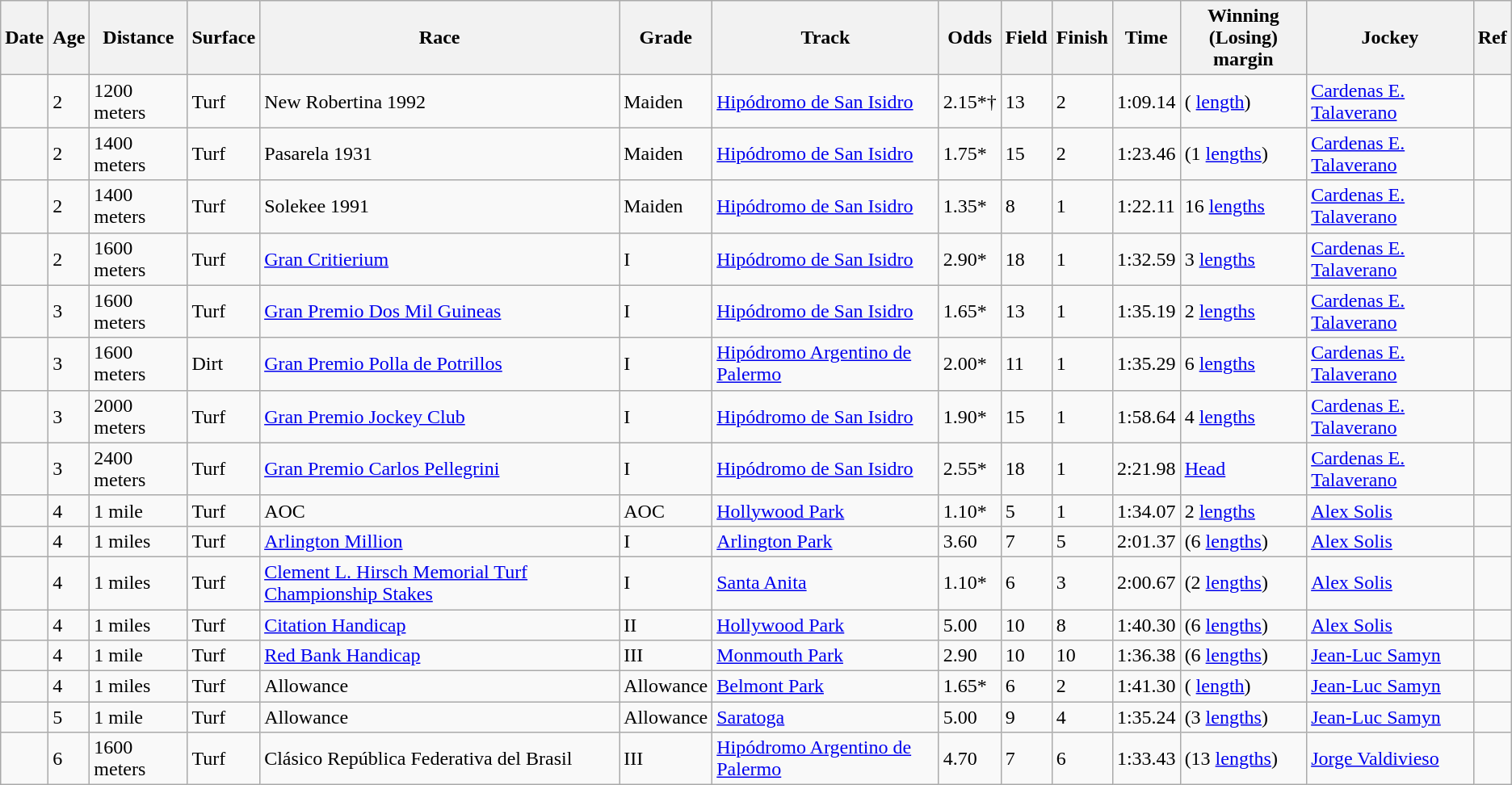<table class="wikitable sortable">
<tr>
<th scope="col">Date</th>
<th scope="col">Age</th>
<th scope="col">Distance</th>
<th>Surface</th>
<th scope="col">Race</th>
<th scope="col">Grade</th>
<th scope="col">Track</th>
<th scope="col">Odds</th>
<th scope="col">Field</th>
<th scope="col">Finish</th>
<th>Time</th>
<th scope="col">Winning<br>(Losing) margin</th>
<th scope="col">Jockey</th>
<th class="unsortable" scope="col">Ref</th>
</tr>
<tr>
<td></td>
<td>2</td>
<td> 1200 meters</td>
<td>Turf</td>
<td>New Robertina 1992</td>
<td>Maiden</td>
<td><a href='#'>Hipódromo de San Isidro</a></td>
<td>2.15*†</td>
<td>13</td>
<td>2</td>
<td>1:09.14</td>
<td>( <a href='#'>length</a>)</td>
<td><a href='#'>Cardenas E. Talaverano</a></td>
<td></td>
</tr>
<tr>
<td></td>
<td>2</td>
<td> 1400 meters</td>
<td>Turf</td>
<td>Pasarela 1931</td>
<td>Maiden</td>
<td><a href='#'>Hipódromo de San Isidro</a></td>
<td>1.75*</td>
<td>15</td>
<td>2</td>
<td>1:23.46</td>
<td>(1 <a href='#'>lengths</a>)</td>
<td><a href='#'>Cardenas E. Talaverano</a></td>
<td></td>
</tr>
<tr>
<td></td>
<td>2</td>
<td> 1400 meters</td>
<td>Turf</td>
<td>Solekee 1991</td>
<td>Maiden</td>
<td><a href='#'>Hipódromo de San Isidro</a></td>
<td>1.35*</td>
<td>8</td>
<td>1</td>
<td>1:22.11</td>
<td>16 <a href='#'>lengths</a></td>
<td><a href='#'>Cardenas E. Talaverano</a></td>
<td></td>
</tr>
<tr>
<td></td>
<td>2</td>
<td> 1600 meters</td>
<td>Turf</td>
<td><a href='#'>Gran Critierium</a></td>
<td>I</td>
<td><a href='#'>Hipódromo de San Isidro</a></td>
<td>2.90*</td>
<td>18</td>
<td>1</td>
<td>1:32.59</td>
<td>3 <a href='#'>lengths</a></td>
<td><a href='#'>Cardenas E. Talaverano</a></td>
<td></td>
</tr>
<tr>
<td></td>
<td>3</td>
<td> 1600 meters</td>
<td>Turf</td>
<td><a href='#'>Gran Premio Dos Mil Guineas</a></td>
<td>I</td>
<td><a href='#'>Hipódromo de San Isidro</a></td>
<td>1.65*</td>
<td>13</td>
<td>1</td>
<td>1:35.19</td>
<td>2 <a href='#'>lengths</a></td>
<td><a href='#'>Cardenas E. Talaverano</a></td>
<td></td>
</tr>
<tr>
<td></td>
<td>3</td>
<td> 1600 meters</td>
<td>Dirt</td>
<td><a href='#'>Gran Premio Polla de Potrillos</a></td>
<td>I</td>
<td><a href='#'>Hipódromo Argentino de Palermo</a></td>
<td>2.00*</td>
<td>11</td>
<td>1</td>
<td>1:35.29</td>
<td>6 <a href='#'>lengths</a></td>
<td><a href='#'>Cardenas E. Talaverano</a></td>
<td></td>
</tr>
<tr>
<td></td>
<td>3</td>
<td> 2000 meters</td>
<td>Turf</td>
<td><a href='#'>Gran Premio Jockey Club</a></td>
<td>I</td>
<td><a href='#'>Hipódromo de San Isidro</a></td>
<td>1.90*</td>
<td>15</td>
<td>1</td>
<td>1:58.64</td>
<td>4 <a href='#'>lengths</a></td>
<td><a href='#'>Cardenas E. Talaverano</a></td>
<td></td>
</tr>
<tr>
<td></td>
<td>3</td>
<td> 2400 meters</td>
<td>Turf</td>
<td><a href='#'>Gran Premio Carlos Pellegrini</a></td>
<td>I</td>
<td><a href='#'>Hipódromo de San Isidro</a></td>
<td>2.55*</td>
<td>18</td>
<td>1</td>
<td>2:21.98</td>
<td><a href='#'>Head</a></td>
<td><a href='#'>Cardenas E. Talaverano</a></td>
<td></td>
</tr>
<tr>
<td></td>
<td>4</td>
<td> 1 mile</td>
<td>Turf</td>
<td>AOC</td>
<td>AOC</td>
<td><a href='#'>Hollywood Park</a></td>
<td>1.10*</td>
<td>5</td>
<td>1</td>
<td>1:34.07</td>
<td>2 <a href='#'>lengths</a></td>
<td><a href='#'>Alex Solis</a></td>
<td></td>
</tr>
<tr>
<td></td>
<td>4</td>
<td> 1 miles</td>
<td>Turf</td>
<td><a href='#'>Arlington Million</a></td>
<td>I</td>
<td><a href='#'>Arlington Park</a></td>
<td>3.60</td>
<td>7</td>
<td>5</td>
<td>2:01.37</td>
<td>(6 <a href='#'>lengths</a>)</td>
<td><a href='#'>Alex Solis</a></td>
<td></td>
</tr>
<tr>
<td></td>
<td>4</td>
<td> 1 miles</td>
<td>Turf</td>
<td><a href='#'>Clement L. Hirsch Memorial Turf Championship Stakes</a></td>
<td>I</td>
<td><a href='#'>Santa Anita</a></td>
<td>1.10*</td>
<td>6</td>
<td>3</td>
<td>2:00.67</td>
<td>(2 <a href='#'>lengths</a>)</td>
<td><a href='#'>Alex Solis</a></td>
<td></td>
</tr>
<tr>
<td></td>
<td>4</td>
<td> 1 miles</td>
<td>Turf</td>
<td><a href='#'>Citation Handicap</a></td>
<td>II</td>
<td><a href='#'>Hollywood Park</a></td>
<td>5.00</td>
<td>10</td>
<td>8</td>
<td>1:40.30</td>
<td>(6 <a href='#'>lengths</a>)</td>
<td><a href='#'>Alex Solis</a></td>
<td></td>
</tr>
<tr>
<td></td>
<td>4</td>
<td> 1 mile</td>
<td>Turf</td>
<td><a href='#'>Red Bank Handicap</a></td>
<td>III</td>
<td><a href='#'>Monmouth Park</a></td>
<td>2.90</td>
<td>10</td>
<td>10</td>
<td>1:36.38</td>
<td>(6 <a href='#'>lengths</a>)</td>
<td><a href='#'>Jean-Luc Samyn</a></td>
<td></td>
</tr>
<tr>
<td></td>
<td>4</td>
<td> 1 miles</td>
<td>Turf</td>
<td>Allowance</td>
<td>Allowance</td>
<td><a href='#'>Belmont Park</a></td>
<td>1.65*</td>
<td>6</td>
<td>2</td>
<td>1:41.30</td>
<td>( <a href='#'>length</a>)</td>
<td><a href='#'>Jean-Luc Samyn</a></td>
<td></td>
</tr>
<tr>
<td></td>
<td>5</td>
<td> 1 mile</td>
<td>Turf</td>
<td>Allowance</td>
<td>Allowance</td>
<td><a href='#'>Saratoga</a></td>
<td>5.00</td>
<td>9</td>
<td>4</td>
<td>1:35.24</td>
<td>(3 <a href='#'>lengths</a>)</td>
<td><a href='#'>Jean-Luc Samyn</a></td>
<td></td>
</tr>
<tr>
<td></td>
<td>6</td>
<td> 1600 meters</td>
<td>Turf</td>
<td>Clásico República Federativa del Brasil</td>
<td>III</td>
<td><a href='#'>Hipódromo Argentino de Palermo</a></td>
<td>4.70</td>
<td>7</td>
<td>6</td>
<td>1:33.43</td>
<td>(13 <a href='#'>lengths</a>)</td>
<td><a href='#'>Jorge Valdivieso</a></td>
<td></td>
</tr>
</table>
